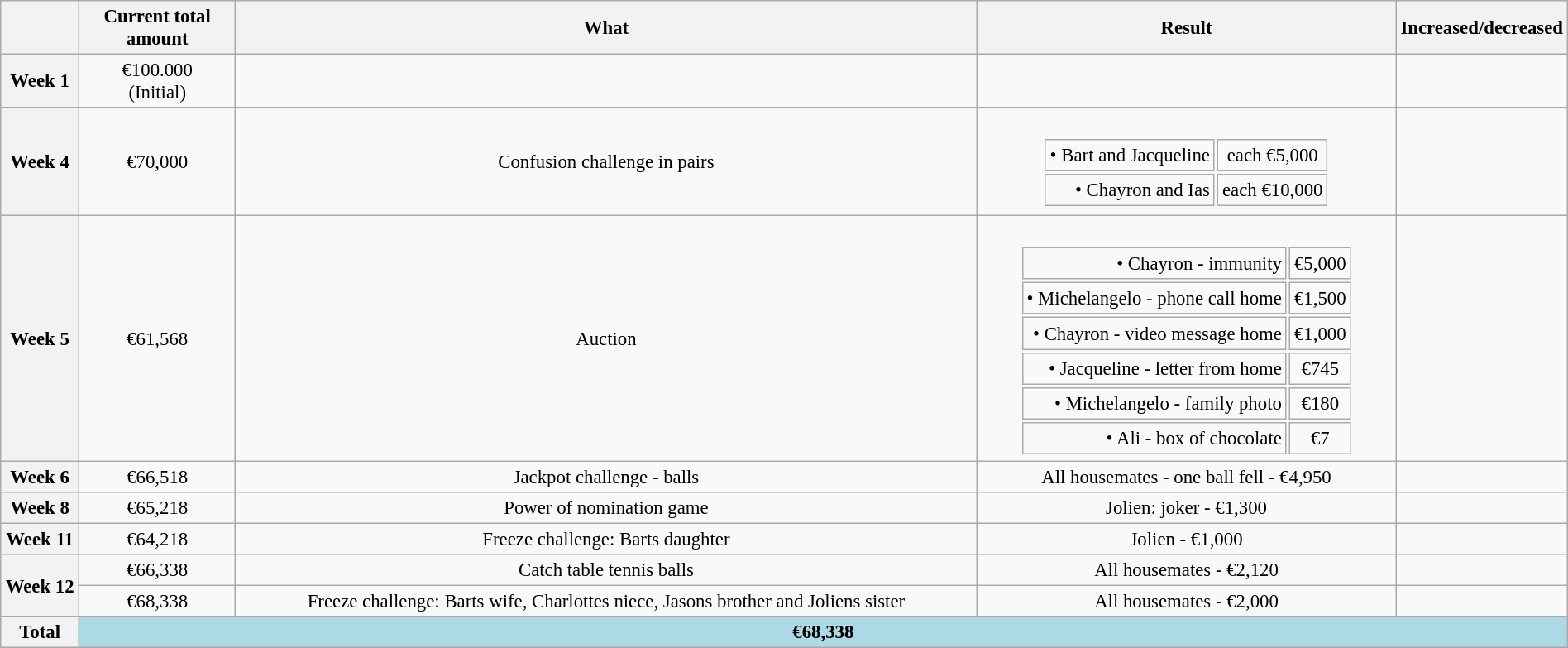<table class="wikitable" style="text-align:center; font-size:95%; width:auto; margin:1em auto;">
<tr>
<th width=5%></th>
<th width=10%>Current total amount</th>
<th width=auto>What</th>
<th width=auto>Result</th>
<th width=10%>Increased/decreased</th>
</tr>
<tr>
<th>Week 1</th>
<td>€100.000<br>(Initial)</td>
<td></td>
<td></td>
<td></td>
</tr>
<tr>
<th>Week 4</th>
<td>€70,000</td>
<td>Confusion challenge in pairs</td>
<td><br><table style="margin-left:auto; margin-right:auto;">
<tr>
</tr>
<tr>
<td align=right>• Bart and Jacqueline</td>
<td>each €5,000</td>
</tr>
<tr>
<td align=right>• Chayron and Ias</td>
<td>each €10,000</td>
</tr>
<tr>
</tr>
</table>
</td>
<td></td>
</tr>
<tr>
<th>Week 5</th>
<td>€61,568</td>
<td>Auction</td>
<td><br><table style="margin-left:auto; margin-right:auto;">
<tr>
</tr>
<tr>
<td align=right>• Chayron - immunity</td>
<td>€5,000</td>
</tr>
<tr>
<td align=right>• Michelangelo - phone call home</td>
<td>€1,500</td>
</tr>
<tr>
<td align=right>• Chayron - video message home</td>
<td>€1,000</td>
</tr>
<tr>
<td align=right>• Jacqueline - letter from home</td>
<td>€745</td>
</tr>
<tr>
<td align=right>• Michelangelo - family photo</td>
<td>€180</td>
</tr>
<tr>
<td align=right>• Ali - box of chocolate</td>
<td>€7</td>
</tr>
</table>
</td>
<td></td>
</tr>
<tr>
<th>Week 6</th>
<td>€66,518</td>
<td>Jackpot challenge - balls</td>
<td>All housemates - one ball fell - €4,950</td>
<td></td>
</tr>
<tr>
<th>Week 8</th>
<td>€65,218</td>
<td>Power of nomination game</td>
<td>Jolien: joker - €1,300</td>
<td></td>
</tr>
<tr>
<th>Week 11</th>
<td>€64,218</td>
<td>Freeze challenge: Barts daughter</td>
<td>Jolien - €1,000</td>
<td></td>
</tr>
<tr>
<th rowspan="2">Week 12</th>
<td>€66,338</td>
<td>Catch table tennis balls</td>
<td>All housemates - €2,120</td>
<td></td>
</tr>
<tr>
<td>€68,338</td>
<td>Freeze challenge: Barts wife, Charlottes niece, Jasons brother and Joliens sister</td>
<td>All housemates - €2,000</td>
<td></td>
</tr>
<tr>
<th>Total</th>
<th colspan="5" style="background:lightblue;">€68,338</th>
</tr>
</table>
